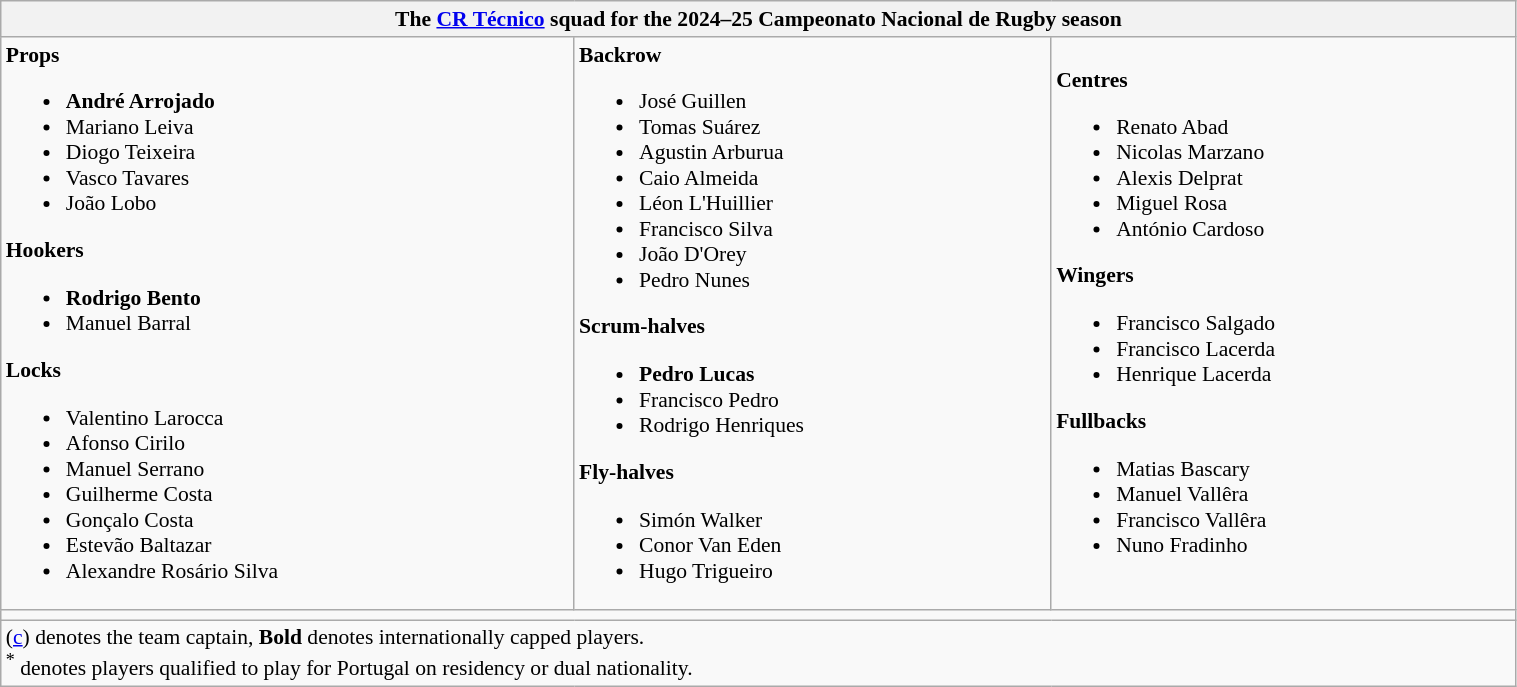<table class="wikitable" style="text-align:left; font-size:90%; width:80%">
<tr>
<th colspan="3">The <strong><a href='#'>CR Técnico</a></strong> squad for the 2024–25 Campeonato Nacional de Rugby season</th>
</tr>
<tr>
<td><strong>Props</strong><br><ul><li> <strong>André Arrojado</strong></li><li> Mariano Leiva</li><li> Diogo Teixeira</li><li> Vasco Tavares</li><li> João Lobo</li></ul><strong>Hookers</strong><ul><li> <strong>Rodrigo Bento</strong></li><li> Manuel Barral</li></ul><strong>Locks</strong><ul><li> Valentino Larocca</li><li> Afonso Cirilo</li><li> Manuel Serrano</li><li> Guilherme Costa</li><li> Gonçalo Costa</li><li> Estevão Baltazar</li><li> Alexandre Rosário Silva</li></ul></td>
<td><strong>Backrow</strong><br><ul><li> José Guillen</li><li> Tomas Suárez</li><li> Agustin Arburua</li><li> Caio Almeida</li><li> Léon L'Huillier</li><li> Francisco Silva</li><li> João D'Orey</li><li> Pedro Nunes</li></ul><strong>Scrum-halves</strong><ul><li> <strong>Pedro Lucas</strong></li><li> Francisco Pedro</li><li> Rodrigo Henriques</li></ul><strong>Fly-halves</strong><ul><li> Simón Walker</li><li> Conor Van Eden</li><li> Hugo Trigueiro</li></ul></td>
<td><strong>Centres</strong><br><ul><li> Renato Abad</li><li> Nicolas Marzano</li><li> Alexis Delprat</li><li> Miguel Rosa</li><li> António Cardoso</li></ul><strong>Wingers</strong><ul><li> Francisco Salgado</li><li> Francisco Lacerda</li><li> Henrique Lacerda</li></ul><strong>Fullbacks</strong><ul><li> Matias Bascary</li><li> Manuel Vallêra</li><li> Francisco Vallêra</li><li> Nuno Fradinho</li></ul></td>
</tr>
<tr>
<td colspan="3"></td>
</tr>
<tr>
<td colspan="3">(<a href='#'>c</a>) denotes the team captain, <strong>Bold</strong> denotes internationally capped players.<br><sup>*</sup> denotes players qualified to play for Portugal on residency or dual nationality.
</td>
</tr>
</table>
